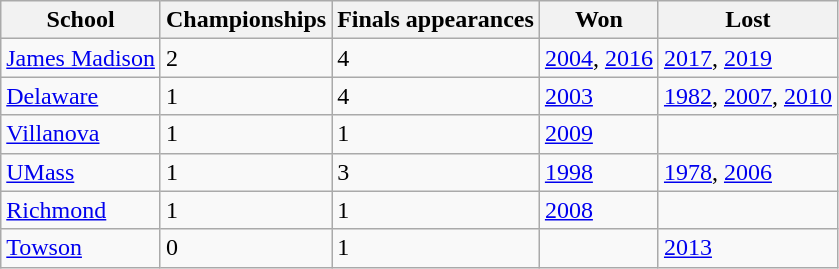<table class="wikitable">
<tr>
<th>School</th>
<th>Championships</th>
<th>Finals appearances</th>
<th>Won</th>
<th>Lost</th>
</tr>
<tr>
<td><a href='#'>James Madison</a></td>
<td>2</td>
<td>4</td>
<td><a href='#'>2004</a>, <a href='#'>2016</a></td>
<td><a href='#'>2017</a>, <a href='#'>2019</a></td>
</tr>
<tr>
<td><a href='#'>Delaware</a></td>
<td>1</td>
<td>4</td>
<td><a href='#'>2003</a></td>
<td><a href='#'>1982</a>, <a href='#'>2007</a>, <a href='#'>2010</a></td>
</tr>
<tr>
<td><a href='#'>Villanova</a></td>
<td>1</td>
<td>1</td>
<td><a href='#'>2009</a></td>
<td></td>
</tr>
<tr>
<td><a href='#'>UMass</a></td>
<td>1</td>
<td>3</td>
<td><a href='#'>1998</a></td>
<td><a href='#'>1978</a>, <a href='#'>2006</a></td>
</tr>
<tr>
<td><a href='#'>Richmond</a></td>
<td>1</td>
<td>1</td>
<td><a href='#'>2008</a></td>
<td></td>
</tr>
<tr>
<td><a href='#'>Towson</a></td>
<td>0</td>
<td>1</td>
<td></td>
<td><a href='#'>2013</a></td>
</tr>
</table>
